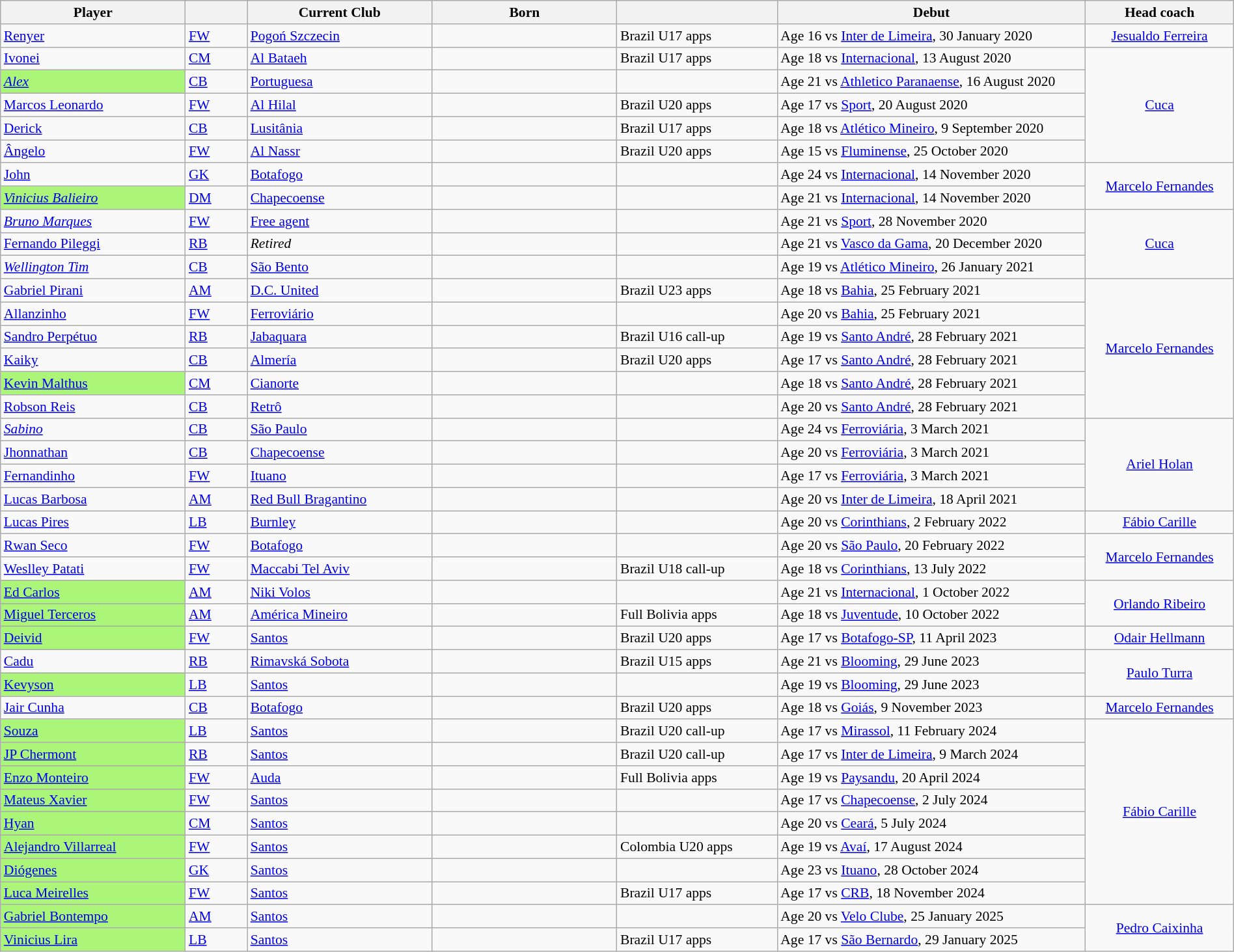<table class="wikitable sortable collapsible" style="font-size:90%;width:100%">
<tr>
<th width=15%>Player</th>
<th width=5%></th>
<th width=15%>Current Club</th>
<th width=15%>Born</th>
<th width=13%></th>
<th width=25%>Debut</th>
<th width=12%>Head coach</th>
</tr>
<tr>
<td><a href='#'>Renyer</a></td>
<td><a href='#'>FW</a></td>
<td><a href='#'>Pogoń Szczecin</a></td>
<td></td>
<td>Brazil U17 apps</td>
<td>Age 16 vs <a href='#'>Inter de Limeira</a>, 30 January 2020</td>
<td rowspan="1" align="center"><a href='#'>Jesualdo Ferreira</a></td>
</tr>
<tr>
<td><a href='#'>Ivonei</a></td>
<td><a href='#'>CM</a></td>
<td><a href='#'>Al Bataeh</a></td>
<td></td>
<td>Brazil U17 apps</td>
<td>Age 18 vs <a href='#'>Internacional</a>, 13 August 2020</td>
<td rowspan="5" align="center"><a href='#'>Cuca</a></td>
</tr>
<tr>
<td style="white-space:wrap; background:#ABF578;"><em><a href='#'>Alex</a></em></td>
<td><a href='#'>CB</a></td>
<td><a href='#'>Portuguesa</a></td>
<td></td>
<td></td>
<td>Age 21 vs <a href='#'>Athletico Paranaense</a>, 16 August 2020</td>
</tr>
<tr>
<td><a href='#'>Marcos Leonardo</a></td>
<td><a href='#'>FW</a></td>
<td><a href='#'>Al Hilal</a></td>
<td></td>
<td>Brazil U20 apps</td>
<td>Age 17 vs <a href='#'>Sport</a>, 20 August 2020</td>
</tr>
<tr>
<td><a href='#'>Derick</a></td>
<td><a href='#'>CB</a></td>
<td><a href='#'>Lusitânia</a></td>
<td></td>
<td>Brazil U17 apps</td>
<td>Age 18 vs <a href='#'>Atlético Mineiro</a>, 9 September 2020</td>
</tr>
<tr>
<td><a href='#'>Ângelo</a></td>
<td><a href='#'>FW</a></td>
<td><a href='#'>Al Nassr</a></td>
<td></td>
<td>Brazil U20 apps</td>
<td>Age 15 vs <a href='#'>Fluminense</a>, 25 October 2020</td>
</tr>
<tr>
<td><a href='#'>John</a></td>
<td><a href='#'>GK</a></td>
<td><a href='#'>Botafogo</a></td>
<td></td>
<td></td>
<td>Age 24 vs <a href='#'>Internacional</a>, 14 November 2020</td>
<td rowspan="2" align="center"><a href='#'>Marcelo Fernandes</a></td>
</tr>
<tr>
<td style="white-space:wrap; background:#ABF578;"><em><a href='#'>Vinicius Balieiro</a></em></td>
<td><a href='#'>DM</a></td>
<td><a href='#'>Chapecoense</a></td>
<td></td>
<td></td>
<td>Age 21 vs <a href='#'>Internacional</a>, 14 November 2020</td>
</tr>
<tr>
<td><em><a href='#'>Bruno Marques</a></em></td>
<td><a href='#'>FW</a></td>
<td><a href='#'>Free agent</a></td>
<td></td>
<td></td>
<td>Age 21 vs <a href='#'>Sport</a>, 28 November 2020</td>
<td rowspan="3" align="center"><a href='#'>Cuca</a></td>
</tr>
<tr>
<td><a href='#'>Fernando Pileggi</a></td>
<td><a href='#'>RB</a></td>
<td><em>Retired</em></td>
<td></td>
<td></td>
<td>Age 21 vs <a href='#'>Vasco da Gama</a>, 20 December 2020</td>
</tr>
<tr>
<td><em><a href='#'>Wellington Tim</a></em></td>
<td><a href='#'>CB</a></td>
<td><a href='#'>São Bento</a></td>
<td></td>
<td></td>
<td>Age 19 vs <a href='#'>Atlético Mineiro</a>, 26 January 2021</td>
</tr>
<tr>
<td><a href='#'>Gabriel Pirani</a></td>
<td><a href='#'>AM</a></td>
<td><a href='#'>D.C. United</a></td>
<td></td>
<td>Brazil U23 apps</td>
<td>Age 18 vs <a href='#'>Bahia</a>, 25 February 2021</td>
<td rowspan="6" align="center"><a href='#'>Marcelo Fernandes</a></td>
</tr>
<tr>
<td><a href='#'>Allanzinho</a></td>
<td><a href='#'>FW</a></td>
<td><a href='#'>Ferroviário</a></td>
<td></td>
<td></td>
<td>Age 20 vs <a href='#'>Bahia</a>, 25 February 2021</td>
</tr>
<tr>
<td><a href='#'>Sandro Perpétuo</a></td>
<td><a href='#'>RB</a></td>
<td><a href='#'>Jabaquara</a></td>
<td></td>
<td>Brazil U16 call-up</td>
<td>Age 19 vs <a href='#'>Santo André</a>, 28 February 2021</td>
</tr>
<tr>
<td><a href='#'>Kaiky</a></td>
<td><a href='#'>CB</a></td>
<td><a href='#'>Almería</a></td>
<td></td>
<td>Brazil U20 apps</td>
<td>Age 17 vs <a href='#'>Santo André</a>, 28 February 2021</td>
</tr>
<tr>
<td style="white-space:wrap; background:#ABF578;"><a href='#'>Kevin Malthus</a></td>
<td><a href='#'>CM</a></td>
<td><a href='#'>Cianorte</a></td>
<td></td>
<td></td>
<td>Age 18 vs <a href='#'>Santo André</a>, 28 February 2021</td>
</tr>
<tr>
<td><a href='#'>Robson Reis</a></td>
<td><a href='#'>CB</a></td>
<td><a href='#'>Retrô</a></td>
<td></td>
<td></td>
<td>Age 20 vs <a href='#'>Santo André</a>, 28 February 2021</td>
</tr>
<tr>
<td><em><a href='#'>Sabino</a></em></td>
<td><a href='#'>CB</a></td>
<td><a href='#'>São Paulo</a></td>
<td></td>
<td></td>
<td>Age 24 vs <a href='#'>Ferroviária</a>, 3 March 2021</td>
<td rowspan="4" align="center"><a href='#'>Ariel Holan</a></td>
</tr>
<tr>
<td><a href='#'>Jhonnathan</a></td>
<td><a href='#'>CB</a></td>
<td><a href='#'>Chapecoense</a></td>
<td></td>
<td></td>
<td>Age 20 vs <a href='#'>Ferroviária</a>, 3 March 2021</td>
</tr>
<tr>
<td><a href='#'>Fernandinho</a></td>
<td><a href='#'>FW</a></td>
<td><a href='#'>Ituano</a></td>
<td></td>
<td></td>
<td>Age 17 vs <a href='#'>Ferroviária</a>, 3 March 2021</td>
</tr>
<tr>
<td><a href='#'>Lucas Barbosa</a></td>
<td><a href='#'>AM</a></td>
<td><a href='#'>Red Bull Bragantino</a></td>
<td></td>
<td></td>
<td>Age 20 vs <a href='#'>Inter de Limeira</a>, 18 April 2021</td>
</tr>
<tr>
<td><a href='#'>Lucas Pires</a></td>
<td><a href='#'>LB</a></td>
<td><a href='#'>Burnley</a></td>
<td></td>
<td></td>
<td>Age 20 vs <a href='#'>Corinthians</a>, 2 February 2022</td>
<td align="center"><a href='#'>Fábio Carille</a></td>
</tr>
<tr>
<td><a href='#'>Rwan Seco</a></td>
<td><a href='#'>FW</a></td>
<td><a href='#'>Botafogo</a></td>
<td></td>
<td></td>
<td>Age 20 vs <a href='#'>São Paulo</a>, 20 February 2022</td>
<td align="center" rowspan="2"><a href='#'>Marcelo Fernandes</a></td>
</tr>
<tr>
<td><a href='#'>Weslley Patati</a></td>
<td><a href='#'>FW</a></td>
<td><a href='#'>Maccabi Tel Aviv</a></td>
<td></td>
<td>Brazil U18 call-up</td>
<td>Age 18 vs <a href='#'>Corinthians</a>, 13 July 2022</td>
</tr>
<tr>
<td style="white-space:wrap; background:#ABF578;"><a href='#'>Ed Carlos</a></td>
<td><a href='#'>AM</a></td>
<td><a href='#'>Niki Volos</a></td>
<td></td>
<td></td>
<td>Age 21 vs <a href='#'>Internacional</a>, 1 October 2022</td>
<td align="center" rowspan="2"><a href='#'>Orlando Ribeiro</a></td>
</tr>
<tr>
<td style="white-space:wrap; background:#ABF578;"><a href='#'>Miguel Terceros</a></td>
<td><a href='#'>AM</a></td>
<td><a href='#'>América Mineiro</a></td>
<td></td>
<td>Full Bolivia apps</td>
<td>Age 18 vs <a href='#'>Juventude</a>, 10 October 2022</td>
</tr>
<tr>
<td style="white-space:wrap; background:#ABF578;"><a href='#'>Deivid</a></td>
<td><a href='#'>FW</a></td>
<td><a href='#'>Santos</a></td>
<td></td>
<td>Brazil U20 apps</td>
<td>Age 17 vs <a href='#'>Botafogo-SP</a>, 11 April 2023</td>
<td align="center" rowspan="1"><a href='#'>Odair Hellmann</a></td>
</tr>
<tr>
<td><a href='#'>Cadu</a></td>
<td><a href='#'>RB</a></td>
<td><a href='#'>Rimavská Sobota</a></td>
<td></td>
<td>Brazil U15 apps</td>
<td>Age 21 vs <a href='#'>Blooming</a>, 29 June 2023</td>
<td align="center" rowspan="2"><a href='#'>Paulo Turra</a></td>
</tr>
<tr>
<td style="white-space:wrap; background:#ABF578;"><a href='#'>Kevyson</a></td>
<td><a href='#'>LB</a></td>
<td><a href='#'>Santos</a></td>
<td></td>
<td></td>
<td>Age 19 vs <a href='#'>Blooming</a>, 29 June 2023</td>
</tr>
<tr>
<td><a href='#'>Jair Cunha</a></td>
<td><a href='#'>CB</a></td>
<td><a href='#'>Botafogo</a></td>
<td></td>
<td>Brazil U20 apps</td>
<td>Age 18 vs <a href='#'>Goiás</a>, 9 November 2023</td>
<td align="center"><a href='#'>Marcelo Fernandes</a></td>
</tr>
<tr>
<td style="white-space:wrap; background:#ABF578;"><a href='#'>Souza</a></td>
<td><a href='#'>LB</a></td>
<td><a href='#'>Santos</a></td>
<td></td>
<td>Brazil U20 call-up</td>
<td>Age 17 vs <a href='#'>Mirassol</a>, 11 February 2024</td>
<td align="center" rowspan="8"><a href='#'>Fábio Carille</a></td>
</tr>
<tr>
<td style="white-space:wrap; background:#ABF578;"><a href='#'>JP Chermont</a></td>
<td><a href='#'>RB</a></td>
<td><a href='#'>Santos</a></td>
<td></td>
<td>Brazil U20 call-up</td>
<td>Age 17 vs <a href='#'>Inter de Limeira</a>, 9 March 2024</td>
</tr>
<tr>
<td style="white-space:wrap; background:#ABF578;"><a href='#'>Enzo Monteiro</a></td>
<td><a href='#'>FW</a></td>
<td><a href='#'>Auda</a></td>
<td></td>
<td>Full Bolivia apps</td>
<td>Age 19 vs <a href='#'>Paysandu</a>, 20 April 2024</td>
</tr>
<tr>
<td style="white-space:wrap; background:#ABF578;"><a href='#'>Mateus Xavier</a></td>
<td><a href='#'>FW</a></td>
<td><a href='#'>Santos</a></td>
<td></td>
<td></td>
<td>Age 17 vs <a href='#'>Chapecoense</a>, 2 July 2024</td>
</tr>
<tr>
<td style="white-space:wrap; background:#ABF578;"><a href='#'>Hyan</a></td>
<td><a href='#'>CM</a></td>
<td><a href='#'>Santos</a></td>
<td></td>
<td></td>
<td>Age 20 vs <a href='#'>Ceará</a>, 5 July 2024</td>
</tr>
<tr>
<td style="white-space:wrap; background:#ABF578;"><a href='#'>Alejandro Villarreal</a></td>
<td><a href='#'>FW</a></td>
<td><a href='#'>Santos</a></td>
<td></td>
<td>Colombia U20 apps</td>
<td>Age 19 vs <a href='#'>Avaí</a>, 17 August 2024</td>
</tr>
<tr>
<td style="white-space:wrap; background:#ABF578;"><a href='#'>Diógenes</a></td>
<td><a href='#'>GK</a></td>
<td><a href='#'>Santos</a></td>
<td></td>
<td></td>
<td>Age 23 vs <a href='#'>Ituano</a>, 28 October 2024</td>
</tr>
<tr>
<td style="white-space:wrap; background:#ABF578;"><a href='#'>Luca Meirelles</a></td>
<td><a href='#'>FW</a></td>
<td><a href='#'>Santos</a></td>
<td></td>
<td>Brazil U17 apps</td>
<td>Age 17 vs <a href='#'>CRB</a>, 18 November 2024</td>
</tr>
<tr>
<td style="white-space:wrap; background:#ABF578;"><a href='#'>Gabriel Bontempo</a></td>
<td><a href='#'>AM</a></td>
<td><a href='#'>Santos</a></td>
<td></td>
<td></td>
<td>Age 20 vs <a href='#'>Velo Clube</a>, 25 January 2025</td>
<td align="center" rowspan="2"><a href='#'>Pedro Caixinha</a></td>
</tr>
<tr>
<td style="white-space:wrap; background:#ABF578;"><a href='#'>Vinicius Lira</a></td>
<td><a href='#'>LB</a></td>
<td><a href='#'>Santos</a></td>
<td></td>
<td>Brazil U17 apps</td>
<td>Age 17 vs <a href='#'>São Bernardo</a>, 29 January 2025</td>
</tr>
</table>
